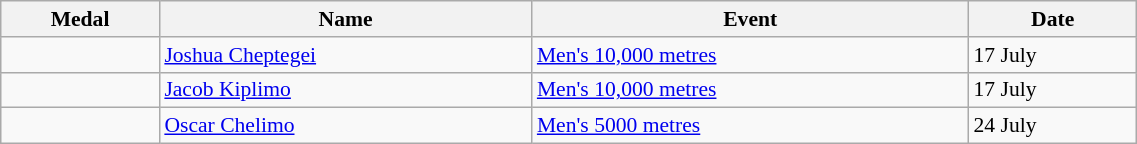<table class="wikitable" style="font-size:90%" width=60%>
<tr>
<th>Medal</th>
<th>Name</th>
<th>Event</th>
<th>Date</th>
</tr>
<tr>
<td></td>
<td><a href='#'>Joshua Cheptegei</a></td>
<td><a href='#'>Men's 10,000 metres</a></td>
<td>17 July</td>
</tr>
<tr>
<td></td>
<td><a href='#'>Jacob Kiplimo</a></td>
<td><a href='#'>Men's 10,000 metres</a></td>
<td>17 July</td>
</tr>
<tr>
<td></td>
<td><a href='#'>Oscar Chelimo</a></td>
<td><a href='#'>Men's 5000 metres</a></td>
<td>24 July</td>
</tr>
</table>
